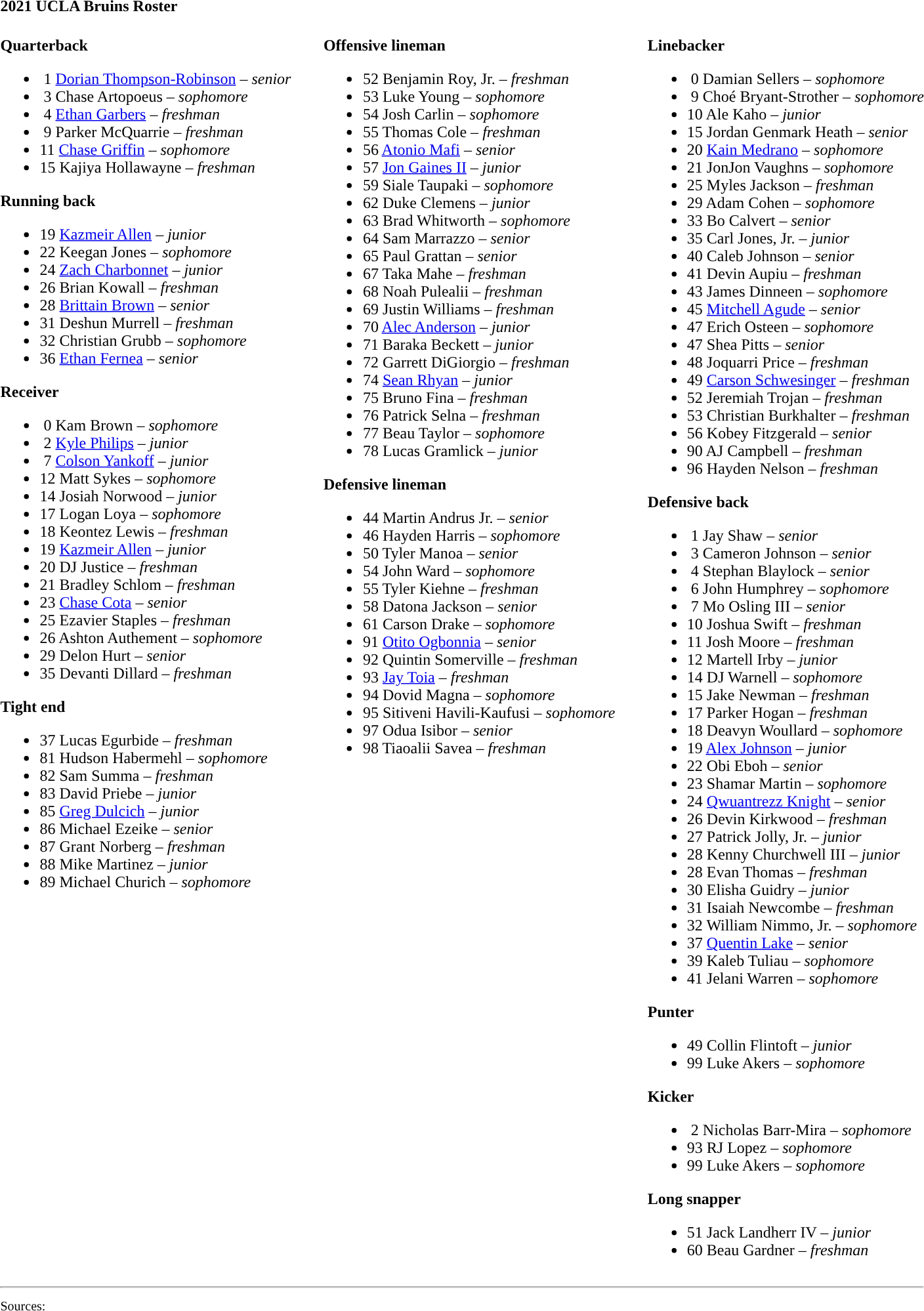<table class="toccolours" style="text-align: left;">
<tr>
<td colspan=11><strong>2021 UCLA Bruins Roster</strong></td>
</tr>
<tr>
<td valign="top"><br><strong>Quarterback</strong><ul><li> 1  <a href='#'>Dorian Thompson-Robinson</a> – <em>senior</em></li><li> 3  Chase Artopoeus – <em> sophomore</em></li><li> 4  <a href='#'>Ethan Garbers</a> – <em> freshman</em></li><li> 9  Parker McQuarrie – <em> freshman</em></li><li>11  <a href='#'>Chase Griffin</a> – <em> sophomore</em></li><li>15  Kajiya Hollawayne – <em>freshman</em></li></ul><strong>Running back</strong><ul><li>19  <a href='#'>Kazmeir Allen</a> – <em> junior</em></li><li>22  Keegan Jones – <em> sophomore</em></li><li>24  <a href='#'>Zach Charbonnet</a> – <em>junior</em></li><li>26  Brian Kowall – <em> freshman</em></li><li>28  <a href='#'>Brittain Brown</a> – <em> senior</em></li><li>31  Deshun Murrell – <em>freshman</em></li><li>32  Christian Grubb – <em> sophomore</em></li><li>36  <a href='#'>Ethan Fernea</a> – <em> senior</em></li></ul><strong>Receiver</strong><ul><li> 0  Kam Brown – <em> sophomore</em></li><li> 2  <a href='#'>Kyle Philips</a> – <em> junior</em></li><li> 7  <a href='#'>Colson Yankoff</a> – <em> junior</em></li><li>12  Matt Sykes – <em>sophomore</em></li><li>14  Josiah Norwood – <em> junior</em></li><li>17  Logan Loya – <em>sophomore</em></li><li>18  Keontez Lewis – <em>freshman</em></li><li>19  <a href='#'>Kazmeir Allen</a> – <em> junior</em></li><li>20  DJ Justice – <em>freshman</em></li><li>21  Bradley Schlom – <em> freshman</em></li><li>23  <a href='#'>Chase Cota</a> – <em>senior</em></li><li>25  Ezavier Staples – <em>freshman</em></li><li>26  Ashton Authement – <em> sophomore</em></li><li>29  Delon Hurt – <em>senior</em></li><li>35  Devanti Dillard – <em> freshman</em></li></ul><strong>Tight end</strong><ul><li>37  Lucas Egurbide – <em> freshman</em></li><li>81  Hudson Habermehl – <em> sophomore</em></li><li>82  Sam Summa – <em>freshman</em></li><li>83  David Priebe – <em> junior</em></li><li>85  <a href='#'>Greg Dulcich</a> – <em> junior</em></li><li>86  Michael Ezeike – <em>senior</em></li><li>87  Grant Norberg – <em> freshman</em></li><li>88  Mike Martinez – <em>junior</em></li><li>89  Michael Churich – <em> sophomore</em></li></ul></td>
<td width="25"> </td>
<td valign="top"><br><strong>Offensive lineman</strong><ul><li>52  Benjamin Roy, Jr. – <em>freshman</em></li><li>53  Luke Young – <em> sophomore</em></li><li>54  Josh Carlin – <em> sophomore</em></li><li>55  Thomas Cole – <em>freshman</em></li><li>56  <a href='#'>Atonio Mafi</a> – <em>senior</em></li><li>57  <a href='#'>Jon Gaines II</a> – <em> junior</em></li><li>59  Siale Taupaki – <em> sophomore</em></li><li>62  Duke Clemens – <em>junior</em></li><li>63  Brad Whitworth – <em> sophomore</em></li><li>64  Sam Marrazzo – <em>senior</em></li><li>65  Paul Grattan – <em> senior</em></li><li>67  Taka Mahe – <em>freshman</em></li><li>68  Noah Pulealii – <em>freshman</em></li><li>69  Justin Williams – <em> freshman</em></li><li>70  <a href='#'>Alec Anderson</a> – <em> junior</em></li><li>71  Baraka Beckett – <em> junior</em></li><li>72  Garrett DiGiorgio – <em>freshman</em></li><li>74  <a href='#'>Sean Rhyan</a> – <em>junior</em></li><li>75  Bruno Fina – <em> freshman</em></li><li>76  Patrick Selna – <em> freshman</em></li><li>77  Beau Taylor – <em> sophomore</em></li><li>78  Lucas Gramlick – <em> junior</em></li></ul><strong>Defensive lineman</strong><ul><li>44  Martin Andrus Jr. – <em>senior</em></li><li>46  Hayden Harris – <em> sophomore</em></li><li>50  Tyler Manoa – <em>senior</em></li><li>54  John Ward – <em> sophomore</em></li><li>55  Tyler Kiehne – <em>freshman</em></li><li>58  Datona Jackson – <em> senior</em></li><li>61  Carson Drake – <em> sophomore</em></li><li>91  <a href='#'>Otito Ogbonnia</a> – <em>senior</em></li><li>92  Quintin Somerville – <em>freshman</em></li><li>93  <a href='#'>Jay Toia</a> – <em>freshman</em></li><li>94  Dovid Magna – <em> sophomore</em></li><li>95  Sitiveni Havili-Kaufusi – <em> sophomore</em></li><li>97  Odua Isibor – <em>senior</em></li><li>98  Tiaoalii Savea – <em>freshman</em></li></ul></td>
<td width="25"> </td>
<td valign="top"><br><strong>Linebacker</strong><ul><li> 0  Damian Sellers – <em>sophomore</em></li><li> 9  Choé Bryant-Strother – <em>sophomore</em></li><li>10  Ale Kaho – <em> junior</em></li><li>15  Jordan Genmark Heath – <em> senior</em></li><li>20  <a href='#'>Kain Medrano</a> – <em> sophomore</em></li><li>21  JonJon Vaughns – <em>sophomore</em></li><li>25  Myles Jackson – <em> freshman</em></li><li>29  Adam Cohen – <em> sophomore</em></li><li>33  Bo Calvert – <em>senior</em></li><li>35  Carl Jones, Jr. – <em>junior</em></li><li>40  Caleb Johnson – <em>senior</em></li><li>41  Devin Aupiu – <em>freshman</em></li><li>43  James Dinneen – <em> sophomore</em></li><li>45  <a href='#'>Mitchell Agude</a> – <em>senior</em></li><li>47  Erich Osteen – <em> sophomore</em></li><li>47  Shea Pitts – <em> senior</em></li><li>48  Joquarri Price – <em> freshman</em></li><li>49  <a href='#'>Carson Schwesinger</a> – <em>freshman</em></li><li>52  Jeremiah Trojan – <em> freshman</em></li><li>53  Christian Burkhalter – <em>freshman</em></li><li>56  Kobey Fitzgerald – <em>senior</em></li><li>90  AJ Campbell – <em>freshman</em></li><li>96  Hayden Nelson – <em>freshman</em></li></ul><strong>Defensive back</strong><ul><li> 1  Jay Shaw – <em>senior</em></li><li> 3  Cameron Johnson – <em> senior</em></li><li> 4  Stephan Blaylock – <em>senior</em></li><li> 6  John Humphrey – <em>sophomore</em></li><li> 7  Mo Osling III – <em>senior</em></li><li>10  Joshua Swift – <em> freshman</em></li><li>11  Josh Moore – <em>freshman</em></li><li>12  Martell Irby – <em> junior</em></li><li>14  DJ Warnell – <em>sophomore</em></li><li>15  Jake Newman – <em> freshman</em></li><li>17  Parker Hogan – <em> freshman</em></li><li>18  Deavyn Woullard – <em> sophomore</em></li><li>19  <a href='#'>Alex Johnson</a> – <em> junior</em></li><li>22  Obi Eboh – <em> senior</em></li><li>23  Shamar Martin – <em> sophomore</em></li><li>24  <a href='#'>Qwuantrezz Knight</a> – <em> senior</em></li><li>26  Devin Kirkwood  – <em>freshman</em></li><li>27  Patrick Jolly, Jr. – <em> junior</em></li><li>28  Kenny Churchwell III – <em> junior</em></li><li>28  Evan Thomas  – <em> freshman</em></li><li>30  Elisha Guidry – <em> junior</em></li><li>31  Isaiah Newcombe – <em>freshman</em></li><li>32  William Nimmo, Jr. – <em> sophomore</em></li><li>37  <a href='#'>Quentin Lake</a> – <em>senior</em></li><li>39  Kaleb Tuliau – <em> sophomore</em></li><li>41  Jelani Warren – <em> sophomore</em></li></ul><strong>Punter</strong><ul><li>49  Collin Flintoft – <em> junior</em></li><li>99  Luke Akers – <em>sophomore</em></li></ul><strong>Kicker</strong><ul><li> 2  Nicholas Barr-Mira – <em> sophomore</em></li><li>93  RJ Lopez – <em>sophomore</em></li><li>99  Luke Akers – <em>sophomore</em></li></ul><strong>Long snapper</strong><ul><li>51  Jack Landherr IV – <em>junior</em></li><li>60  Beau Gardner – <em> freshman</em></li></ul></td>
</tr>
<tr>
<td colspan="7"><hr><small>Sources: </small></td>
</tr>
</table>
